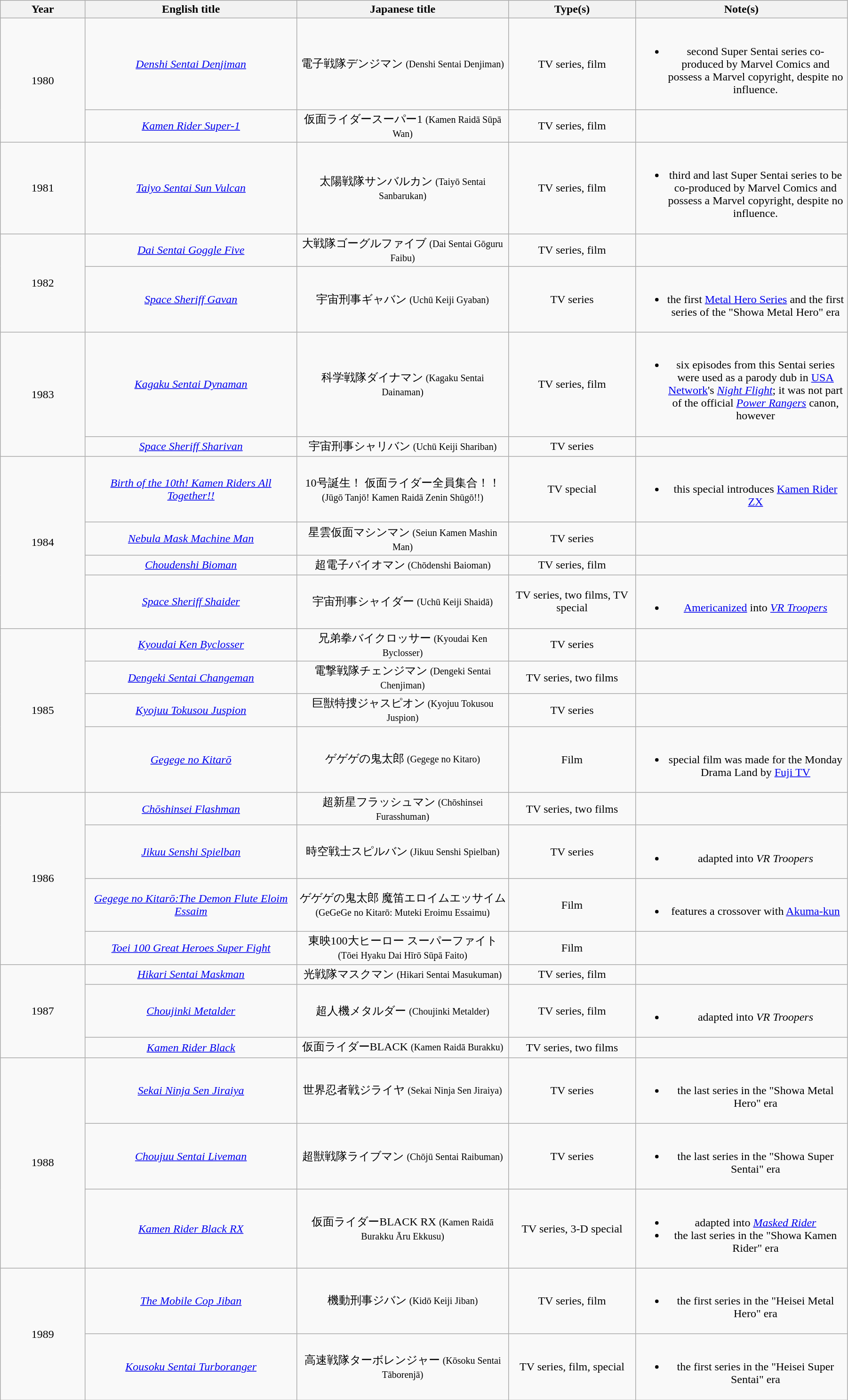<table class="wikitable" style="width:95%; text-align:center">
<tr>
<th width=10%>Year</th>
<th width=25%>English title</th>
<th width=25%>Japanese title</th>
<th width=15%>Type(s)</th>
<th width=25%>Note(s)</th>
</tr>
<tr>
<td rowspan=2>1980</td>
<td><em><a href='#'>Denshi Sentai Denjiman</a></em></td>
<td>電子戦隊デンジマン <small>(Denshi Sentai Denjiman)</small></td>
<td>TV series, film</td>
<td><br><ul><li>second Super Sentai series co-produced by Marvel Comics and possess a Marvel copyright, despite no influence.</li></ul></td>
</tr>
<tr>
<td><em><a href='#'>Kamen Rider Super-1</a></em></td>
<td>仮面ライダースーパー1 <small>(Kamen Raidā Sūpā Wan)</small></td>
<td>TV series, film</td>
<td></td>
</tr>
<tr>
<td>1981</td>
<td><em><a href='#'>Taiyo Sentai Sun Vulcan</a></em></td>
<td>太陽戦隊サンバルカン <small>(Taiyō Sentai Sanbarukan)</small></td>
<td>TV series, film</td>
<td><br><ul><li>third and last Super Sentai series to be co-produced by Marvel Comics and possess a Marvel copyright, despite no influence.</li></ul></td>
</tr>
<tr>
<td rowspan=2>1982</td>
<td><em><a href='#'>Dai Sentai Goggle Five</a></em></td>
<td>大戦隊ゴーグルファイブ <small>(Dai Sentai Gōguru Faibu)</small></td>
<td>TV series, film</td>
<td></td>
</tr>
<tr>
<td><em><a href='#'>Space Sheriff Gavan</a></em></td>
<td>宇宙刑事ギャバン <small>(Uchū Keiji Gyaban)</small></td>
<td>TV series</td>
<td><br><ul><li>the first <a href='#'>Metal Hero Series</a> and the first series of the "Showa Metal Hero" era</li></ul></td>
</tr>
<tr>
<td rowspan=2>1983</td>
<td><em><a href='#'>Kagaku Sentai Dynaman</a></em></td>
<td>科学戦隊ダイナマン <small>(Kagaku Sentai Dainaman)</small></td>
<td>TV series, film</td>
<td><br><ul><li>six episodes from this Sentai series were used as a parody dub in <a href='#'>USA Network</a>'s <em><a href='#'>Night Flight</a></em>; it was not part of the official <em><a href='#'>Power Rangers</a></em> canon, however</li></ul></td>
</tr>
<tr>
<td><em><a href='#'>Space Sheriff Sharivan</a></em></td>
<td>宇宙刑事シャリバン <small>(Uchū Keiji Shariban)</small></td>
<td>TV series</td>
<td></td>
</tr>
<tr>
<td rowspan=4>1984</td>
<td><em><a href='#'>Birth of the 10th! Kamen Riders All Together!!</a></em></td>
<td>10号誕生！ 仮面ライダー全員集合！！<small>(Jūgō Tanjō! Kamen Raidā Zenin Shūgō!!)</small></td>
<td>TV special</td>
<td><br><ul><li>this special introduces <a href='#'>Kamen Rider ZX</a></li></ul></td>
</tr>
<tr>
<td><em><a href='#'>Nebula Mask Machine Man</a></em></td>
<td>星雲仮面マシンマン <small>(Seiun Kamen Mashin Man)</small></td>
<td>TV series</td>
<td></td>
</tr>
<tr>
<td><em><a href='#'>Choudenshi Bioman</a></em></td>
<td>超電子バイオマン <small>(Chōdenshi Baioman)</small></td>
<td>TV series, film</td>
<td></td>
</tr>
<tr>
<td><em><a href='#'>Space Sheriff Shaider</a></em></td>
<td>宇宙刑事シャイダー <small>(Uchū Keiji Shaidā)</small></td>
<td>TV series, two films, TV special</td>
<td><br><ul><li><a href='#'>Americanized</a> into <em><a href='#'>VR Troopers</a></em></li></ul></td>
</tr>
<tr>
<td rowspan=4>1985</td>
<td><em><a href='#'>Kyoudai Ken Byclosser</a></em></td>
<td>兄弟拳バイクロッサー <small>(Kyoudai Ken Byclosser)</small></td>
<td>TV series</td>
<td></td>
</tr>
<tr>
<td><em><a href='#'>Dengeki Sentai Changeman</a></em></td>
<td>電撃戦隊チェンジマン <small>(Dengeki Sentai Chenjiman)</small></td>
<td>TV series, two films</td>
<td></td>
</tr>
<tr>
<td><em><a href='#'>Kyojuu Tokusou Juspion</a></em></td>
<td>巨獣特捜ジャスピオン <small>(Kyojuu Tokusou Juspion)</small></td>
<td>TV series</td>
<td></td>
</tr>
<tr>
<td><em><a href='#'>Gegege no Kitarō</a></em></td>
<td>ゲゲゲの鬼太郎 <small>(Gegege no Kitaro)</small></td>
<td>Film</td>
<td><br><ul><li>special film was made for the Monday Drama Land by <a href='#'>Fuji TV</a></li></ul></td>
</tr>
<tr>
<td rowspan=4>1986</td>
<td><em><a href='#'>Chōshinsei Flashman</a></em></td>
<td>超新星フラッシュマン <small>(Chōshinsei Furasshuman)</small></td>
<td>TV series, two films</td>
<td></td>
</tr>
<tr>
<td><em><a href='#'>Jikuu Senshi Spielban</a></em></td>
<td>時空戦士スピルバン <small>(Jikuu Senshi Spielban)</small></td>
<td>TV series</td>
<td><br><ul><li>adapted into <em>VR Troopers</em></li></ul></td>
</tr>
<tr>
<td><em><a href='#'>Gegege no Kitarō:The Demon Flute Eloim Essaim</a></em></td>
<td>ゲゲゲの鬼太郎 魔笛エロイムエッサイム <small>(GeGeGe no Kitarō: Muteki Eroimu Essaimu)</small></td>
<td>Film</td>
<td><br><ul><li>features a crossover with <a href='#'>Akuma-kun</a></li></ul></td>
</tr>
<tr>
<td><em><a href='#'>Toei 100 Great Heroes Super Fight</a></em></td>
<td>東映100大ヒーロー スーパーファイト <small>(Tōei Hyaku Dai Hīrō Sūpā Faito)</small></td>
<td>Film</td>
<td></td>
</tr>
<tr>
<td rowspan=3>1987</td>
<td><em><a href='#'>Hikari Sentai Maskman</a></em></td>
<td>光戦隊マスクマン <small>(Hikari Sentai Masukuman)</small></td>
<td>TV series, film</td>
<td></td>
</tr>
<tr>
<td><em><a href='#'>Choujinki Metalder</a></em></td>
<td>超人機メタルダー <small>(Choujinki Metalder)</small></td>
<td>TV series, film</td>
<td><br><ul><li>adapted into <em>VR Troopers</em></li></ul></td>
</tr>
<tr>
<td><em><a href='#'>Kamen Rider Black</a></em></td>
<td>仮面ライダーBLACK <small>(Kamen Raidā Burakku)</small></td>
<td>TV series, two films</td>
<td></td>
</tr>
<tr>
<td rowspan=3>1988</td>
<td><em><a href='#'>Sekai Ninja Sen Jiraiya</a></em></td>
<td>世界忍者戦ジライヤ <small>(Sekai Ninja Sen Jiraiya)</small></td>
<td>TV series</td>
<td><br><ul><li>the last series in the "Showa Metal Hero" era</li></ul></td>
</tr>
<tr>
<td><em><a href='#'>Choujuu Sentai Liveman</a></em></td>
<td>超獣戦隊ライブマン <small>(Chōjū Sentai Raibuman)</small></td>
<td>TV series</td>
<td><br><ul><li>the last series in the "Showa Super Sentai" era</li></ul></td>
</tr>
<tr>
<td><em><a href='#'>Kamen Rider Black RX</a></em></td>
<td>仮面ライダーBLACK RX <small>(Kamen Raidā Burakku Āru Ekkusu)</small></td>
<td>TV series, 3-D special</td>
<td><br><ul><li>adapted into <em><a href='#'>Masked Rider</a></em></li><li>the last series in the "Showa Kamen Rider" era</li></ul></td>
</tr>
<tr>
<td rowspan=2>1989</td>
<td><em><a href='#'>The Mobile Cop Jiban</a></em></td>
<td>機動刑事ジバン <small>(Kidō Keiji Jiban)</small></td>
<td>TV series, film</td>
<td><br><ul><li>the first series in the "Heisei Metal Hero" era</li></ul></td>
</tr>
<tr>
<td><em><a href='#'>Kousoku Sentai Turboranger</a></em></td>
<td>高速戦隊ターボレンジャー <small>(Kōsoku Sentai Tāborenjā)</small></td>
<td>TV series, film, special</td>
<td><br><ul><li>the first series in the "Heisei Super Sentai" era</li></ul></td>
</tr>
</table>
